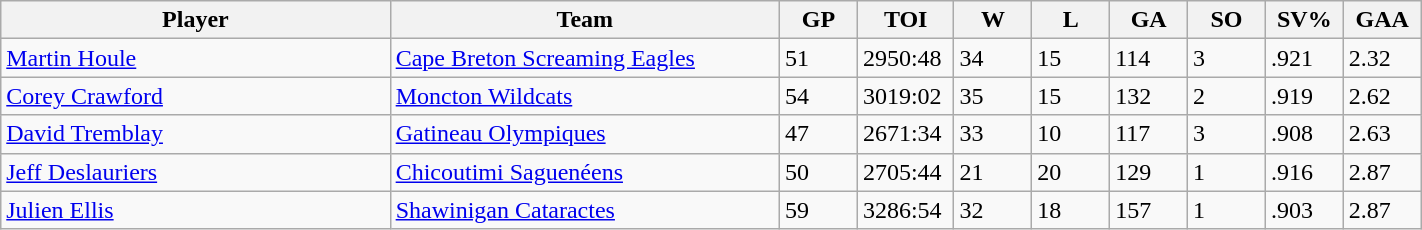<table class="wikitable" style="width: 75%">
<tr>
<th width=25%>Player</th>
<th width=25%>Team</th>
<th width=5%>GP</th>
<th width=5%>TOI</th>
<th width=5%>W</th>
<th width=5%>L</th>
<th width=5%>GA</th>
<th width=5%>SO</th>
<th width=5%>SV%</th>
<th width=5%>GAA</th>
</tr>
<tr>
<td><a href='#'>Martin Houle</a></td>
<td><a href='#'>Cape Breton Screaming Eagles</a></td>
<td>51</td>
<td>2950:48</td>
<td>34</td>
<td>15</td>
<td>114</td>
<td>3</td>
<td>.921</td>
<td>2.32</td>
</tr>
<tr>
<td><a href='#'>Corey Crawford</a></td>
<td><a href='#'>Moncton Wildcats</a></td>
<td>54</td>
<td>3019:02</td>
<td>35</td>
<td>15</td>
<td>132</td>
<td>2</td>
<td>.919</td>
<td>2.62</td>
</tr>
<tr>
<td><a href='#'>David Tremblay</a></td>
<td><a href='#'>Gatineau Olympiques</a></td>
<td>47</td>
<td>2671:34</td>
<td>33</td>
<td>10</td>
<td>117</td>
<td>3</td>
<td>.908</td>
<td>2.63</td>
</tr>
<tr>
<td><a href='#'>Jeff Deslauriers</a></td>
<td><a href='#'>Chicoutimi Saguenéens</a></td>
<td>50</td>
<td>2705:44</td>
<td>21</td>
<td>20</td>
<td>129</td>
<td>1</td>
<td>.916</td>
<td>2.87</td>
</tr>
<tr>
<td><a href='#'>Julien Ellis</a></td>
<td><a href='#'>Shawinigan Cataractes</a></td>
<td>59</td>
<td>3286:54</td>
<td>32</td>
<td>18</td>
<td>157</td>
<td>1</td>
<td>.903</td>
<td>2.87</td>
</tr>
</table>
